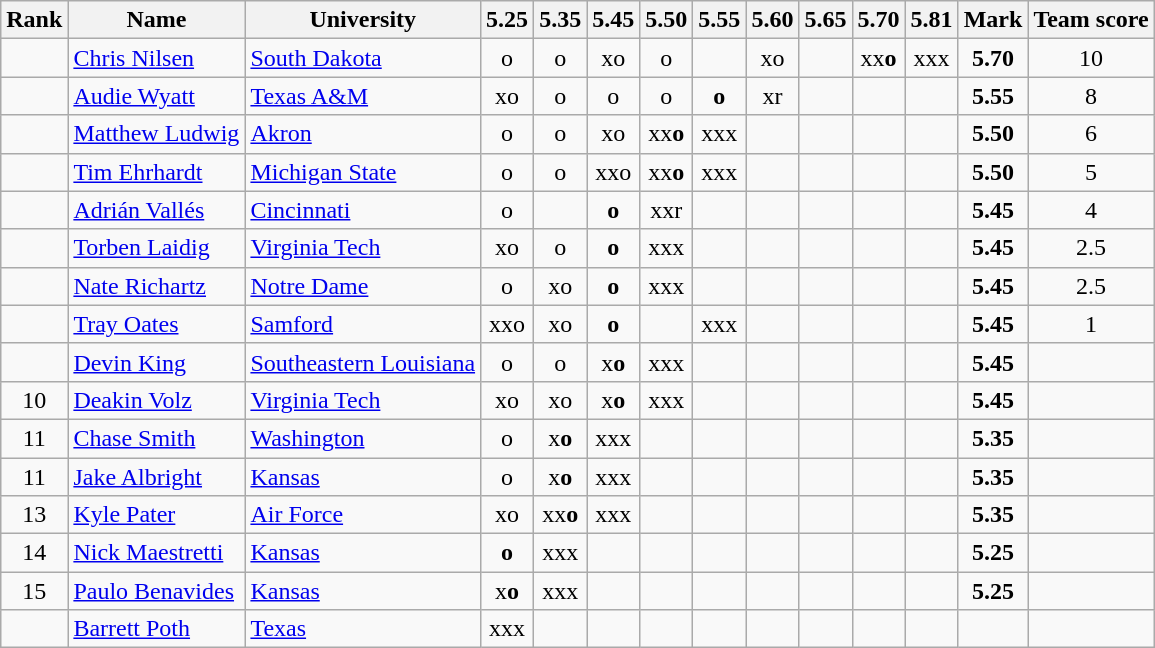<table class="wikitable sortable" style="text-align:center">
<tr>
<th>Rank</th>
<th>Name</th>
<th>University</th>
<th>5.25</th>
<th>5.35</th>
<th>5.45</th>
<th>5.50</th>
<th>5.55</th>
<th>5.60</th>
<th>5.65</th>
<th>5.70</th>
<th>5.81</th>
<th>Mark</th>
<th>Team score</th>
</tr>
<tr>
<td></td>
<td align=left><a href='#'>Chris Nilsen</a></td>
<td align=left><a href='#'>South Dakota</a></td>
<td>o</td>
<td>o</td>
<td>xo</td>
<td>o</td>
<td></td>
<td>xo</td>
<td></td>
<td>xx<strong>o</strong></td>
<td>xxx</td>
<td><strong>5.70</strong></td>
<td>10</td>
</tr>
<tr>
<td></td>
<td align=left><a href='#'>Audie Wyatt</a></td>
<td align=left><a href='#'>Texas A&M</a></td>
<td>xo</td>
<td>o</td>
<td>o</td>
<td>o</td>
<td><strong>o</strong></td>
<td>xr</td>
<td></td>
<td></td>
<td></td>
<td><strong>5.55</strong></td>
<td>8</td>
</tr>
<tr>
<td></td>
<td align=left><a href='#'>Matthew Ludwig</a></td>
<td align=left><a href='#'>Akron</a></td>
<td>o</td>
<td>o</td>
<td>xo</td>
<td>xx<strong>o</strong></td>
<td>xxx</td>
<td></td>
<td></td>
<td></td>
<td></td>
<td><strong>5.50</strong></td>
<td>6</td>
</tr>
<tr>
<td></td>
<td align=left><a href='#'>Tim Ehrhardt</a></td>
<td align=left><a href='#'>Michigan State</a></td>
<td>o</td>
<td>o</td>
<td>xxo</td>
<td>xx<strong>o</strong></td>
<td>xxx</td>
<td></td>
<td></td>
<td></td>
<td></td>
<td><strong>5.50</strong></td>
<td>5</td>
</tr>
<tr>
<td></td>
<td align=left><a href='#'>Adrián Vallés</a></td>
<td align=left><a href='#'>Cincinnati</a></td>
<td>o</td>
<td></td>
<td><strong>o</strong></td>
<td>xxr</td>
<td></td>
<td></td>
<td></td>
<td></td>
<td></td>
<td><strong>5.45</strong></td>
<td>4</td>
</tr>
<tr>
<td></td>
<td align=left><a href='#'>Torben Laidig</a></td>
<td align=left><a href='#'>Virginia Tech</a></td>
<td>xo</td>
<td>o</td>
<td><strong>o</strong></td>
<td>xxx</td>
<td></td>
<td></td>
<td></td>
<td></td>
<td></td>
<td><strong>5.45</strong></td>
<td>2.5</td>
</tr>
<tr>
<td></td>
<td align=left><a href='#'>Nate Richartz</a></td>
<td align=left><a href='#'>Notre Dame</a></td>
<td>o</td>
<td>xo</td>
<td><strong>o</strong></td>
<td>xxx</td>
<td></td>
<td></td>
<td></td>
<td></td>
<td></td>
<td><strong>5.45</strong></td>
<td>2.5</td>
</tr>
<tr>
<td></td>
<td align=left><a href='#'>Tray Oates</a></td>
<td align=left><a href='#'>Samford</a></td>
<td>xxo</td>
<td>xo</td>
<td><strong>o</strong></td>
<td></td>
<td>xxx</td>
<td></td>
<td></td>
<td></td>
<td></td>
<td><strong>5.45</strong></td>
<td>1</td>
</tr>
<tr>
<td></td>
<td align=left><a href='#'>Devin King</a></td>
<td align=left><a href='#'>Southeastern Louisiana</a></td>
<td>o</td>
<td>o</td>
<td>x<strong>o</strong></td>
<td>xxx</td>
<td></td>
<td></td>
<td></td>
<td></td>
<td></td>
<td><strong>5.45</strong></td>
<td></td>
</tr>
<tr>
<td>10</td>
<td align=left><a href='#'>Deakin Volz</a></td>
<td align=left><a href='#'>Virginia Tech</a></td>
<td>xo</td>
<td>xo</td>
<td>x<strong>o</strong></td>
<td>xxx</td>
<td></td>
<td></td>
<td></td>
<td></td>
<td></td>
<td><strong>5.45</strong></td>
<td></td>
</tr>
<tr>
<td>11</td>
<td align=left><a href='#'>Chase Smith</a></td>
<td align=left><a href='#'>Washington</a></td>
<td>o</td>
<td>x<strong>o</strong></td>
<td>xxx</td>
<td></td>
<td></td>
<td></td>
<td></td>
<td></td>
<td></td>
<td><strong>5.35</strong></td>
<td></td>
</tr>
<tr>
<td>11</td>
<td align=left><a href='#'>Jake Albright</a></td>
<td align=left><a href='#'>Kansas</a></td>
<td>o</td>
<td>x<strong>o</strong></td>
<td>xxx</td>
<td></td>
<td></td>
<td></td>
<td></td>
<td></td>
<td></td>
<td><strong>5.35</strong></td>
<td></td>
</tr>
<tr>
<td>13</td>
<td align=left><a href='#'>Kyle Pater</a></td>
<td align=left><a href='#'>Air Force</a></td>
<td>xo</td>
<td>xx<strong>o</strong></td>
<td>xxx</td>
<td></td>
<td></td>
<td></td>
<td></td>
<td></td>
<td></td>
<td><strong>5.35</strong></td>
<td></td>
</tr>
<tr>
<td>14</td>
<td align=left><a href='#'>Nick Maestretti</a></td>
<td align=left><a href='#'>Kansas</a></td>
<td><strong>o</strong></td>
<td>xxx</td>
<td></td>
<td></td>
<td></td>
<td></td>
<td></td>
<td></td>
<td></td>
<td><strong>5.25</strong></td>
<td></td>
</tr>
<tr>
<td>15</td>
<td align=left><a href='#'>Paulo Benavides</a></td>
<td align=left><a href='#'>Kansas</a></td>
<td>x<strong>o</strong></td>
<td>xxx</td>
<td></td>
<td></td>
<td></td>
<td></td>
<td></td>
<td></td>
<td></td>
<td><strong>5.25</strong></td>
<td></td>
</tr>
<tr>
<td></td>
<td align=left><a href='#'>Barrett Poth</a></td>
<td align=left><a href='#'>Texas</a></td>
<td>xxx</td>
<td></td>
<td></td>
<td></td>
<td></td>
<td></td>
<td></td>
<td></td>
<td></td>
<td><strong></strong></td>
<td></td>
</tr>
</table>
